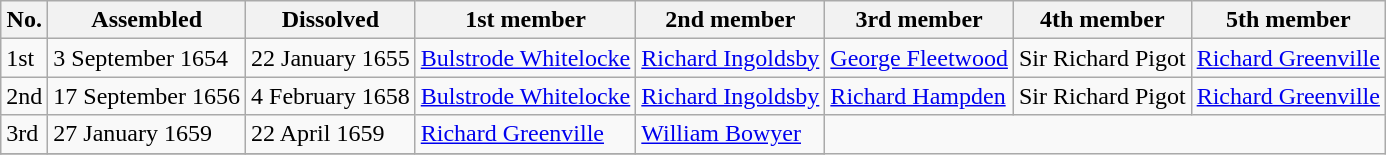<table class="wikitable">
<tr>
<th>No.</th>
<th>Assembled</th>
<th>Dissolved</th>
<th>1st member</th>
<th>2nd member</th>
<th>3rd member</th>
<th>4th member</th>
<th>5th member</th>
</tr>
<tr>
<td>1st</td>
<td>3 September 1654</td>
<td>22 January 1655</td>
<td><a href='#'>Bulstrode Whitelocke</a></td>
<td><a href='#'>Richard Ingoldsby</a></td>
<td><a href='#'>George Fleetwood</a></td>
<td>Sir Richard Pigot</td>
<td><a href='#'>Richard Greenville</a></td>
</tr>
<tr>
<td>2nd</td>
<td>17 September 1656</td>
<td>4 February 1658</td>
<td><a href='#'>Bulstrode Whitelocke</a></td>
<td><a href='#'>Richard Ingoldsby</a></td>
<td><a href='#'>Richard Hampden</a></td>
<td>Sir Richard Pigot</td>
<td><a href='#'>Richard Greenville</a></td>
</tr>
<tr>
<td>3rd</td>
<td>27 January 1659</td>
<td>22 April 1659</td>
<td><a href='#'>Richard Greenville</a></td>
<td><a href='#'>William Bowyer</a></td>
</tr>
<tr>
</tr>
</table>
